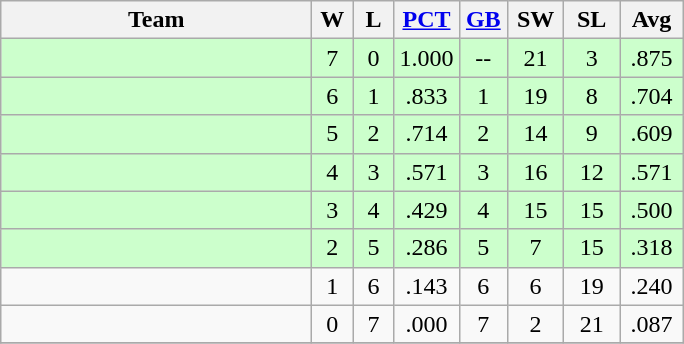<table class=wikitable style="text-align:center;">
<tr>
<th width=200px>Team</th>
<th width=20px>W</th>
<th width=20px>L</th>
<th width=35px><a href='#'>PCT</a></th>
<th width=25px><a href='#'>GB</a></th>
<th width=30px>SW</th>
<th width=30px>SL</th>
<th width=35px>Avg</th>
</tr>
<tr bgcolor="#CCFFCC">
<td align=left></td>
<td>7</td>
<td>0</td>
<td>1.000</td>
<td>--</td>
<td>21</td>
<td>3</td>
<td>.875</td>
</tr>
<tr bgcolor="#CCFFCC">
<td align=left></td>
<td>6</td>
<td>1</td>
<td>.833</td>
<td>1</td>
<td>19</td>
<td>8</td>
<td>.704</td>
</tr>
<tr bgcolor="#CCFFCC">
<td align=left></td>
<td>5</td>
<td>2</td>
<td>.714</td>
<td>2</td>
<td>14</td>
<td>9</td>
<td>.609</td>
</tr>
<tr bgcolor="#CCFFCC">
<td align=left></td>
<td>4</td>
<td>3</td>
<td>.571</td>
<td>3</td>
<td>16</td>
<td>12</td>
<td>.571</td>
</tr>
<tr bgcolor="#CCFFCC">
<td align=left></td>
<td>3</td>
<td>4</td>
<td>.429</td>
<td>4</td>
<td>15</td>
<td>15</td>
<td>.500</td>
</tr>
<tr bgcolor="#CCFFCC">
<td align=left></td>
<td>2</td>
<td>5</td>
<td>.286</td>
<td>5</td>
<td>7</td>
<td>15</td>
<td>.318</td>
</tr>
<tr>
<td align=left></td>
<td>1</td>
<td>6</td>
<td>.143</td>
<td>6</td>
<td>6</td>
<td>19</td>
<td>.240</td>
</tr>
<tr>
<td align=left></td>
<td>0</td>
<td>7</td>
<td>.000</td>
<td>7</td>
<td>2</td>
<td>21</td>
<td>.087</td>
</tr>
<tr>
</tr>
</table>
